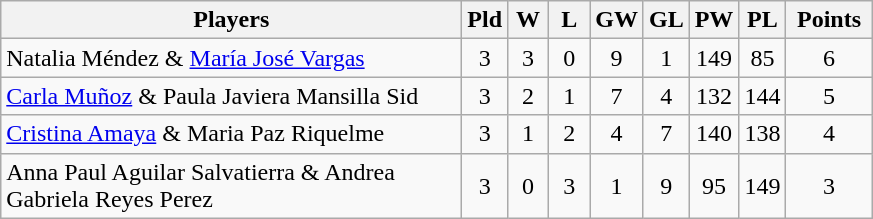<table class=wikitable style="text-align:center">
<tr>
<th width=300>Players</th>
<th width=20>Pld</th>
<th width=20>W</th>
<th width=20>L</th>
<th width=20>GW</th>
<th width=20>GL</th>
<th width=20>PW</th>
<th width=20>PL</th>
<th width=50>Points</th>
</tr>
<tr>
<td align="left">  Natalia Méndez & <a href='#'>María José Vargas</a></td>
<td>3</td>
<td>3</td>
<td>0</td>
<td>9</td>
<td>1</td>
<td>149</td>
<td>85</td>
<td>6</td>
</tr>
<tr>
<td align=left> <a href='#'>Carla Muñoz</a> & Paula Javiera Mansilla Sid</td>
<td>3</td>
<td>2</td>
<td>1</td>
<td>7</td>
<td>4</td>
<td>132</td>
<td>144</td>
<td>5</td>
</tr>
<tr>
<td align="left"> <a href='#'>Cristina Amaya</a> & Maria Paz Riquelme</td>
<td>3</td>
<td>1</td>
<td>2</td>
<td>4</td>
<td>7</td>
<td>140</td>
<td>138</td>
<td>4</td>
</tr>
<tr>
<td align=left> Anna Paul Aguilar Salvatierra & Andrea Gabriela Reyes Perez</td>
<td>3</td>
<td>0</td>
<td>3</td>
<td>1</td>
<td>9</td>
<td>95</td>
<td>149</td>
<td>3</td>
</tr>
</table>
